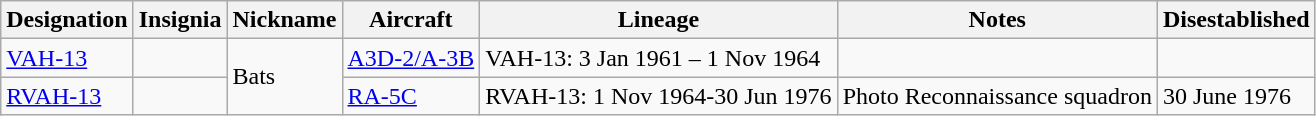<table class="wikitable">
<tr>
<th>Designation</th>
<th>Insignia</th>
<th>Nickname</th>
<th>Aircraft</th>
<th>Lineage</th>
<th>Notes</th>
<th>Disestablished</th>
</tr>
<tr>
<td><a href='#'>VAH-13</a></td>
<td></td>
<td Rowspan="2">Bats</td>
<td><a href='#'>A3D-2/A-3B</a></td>
<td style="white-space: nowrap;">VAH-13: 3 Jan 1961 – 1 Nov 1964</td>
<td></td>
</tr>
<tr>
<td><a href='#'>RVAH-13</a></td>
<td></td>
<td><a href='#'>RA-5C</a></td>
<td>RVAH-13: 1 Nov 1964-30 Jun 1976</td>
<td>Photo Reconnaissance squadron</td>
<td>30 June 1976</td>
</tr>
</table>
